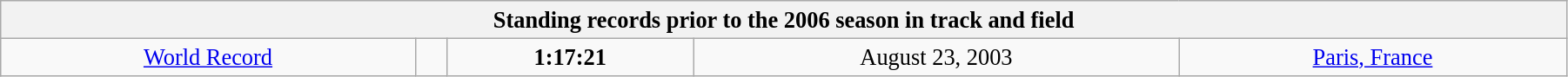<table class="wikitable" style=" text-align:center; font-size:110%;" width="95%">
<tr>
<th colspan="5">Standing records prior to the 2006 season in track and field</th>
</tr>
<tr>
<td><a href='#'>World Record</a></td>
<td></td>
<td><strong>1:17:21</strong></td>
<td>August 23, 2003</td>
<td> <a href='#'>Paris, France</a></td>
</tr>
</table>
